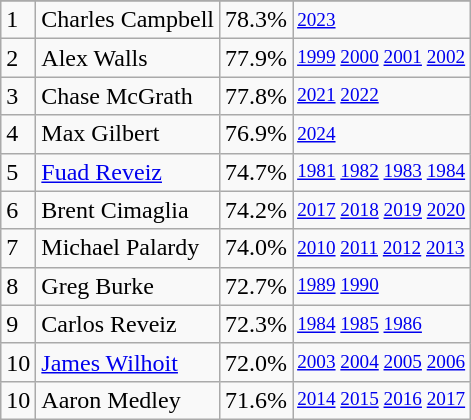<table class="wikitable">
<tr>
</tr>
<tr>
<td>1</td>
<td>Charles Campbell</td>
<td><abbr>78.3%</abbr></td>
<td style="font-size:80%;"><a href='#'>2023</a></td>
</tr>
<tr>
<td>2</td>
<td>Alex Walls</td>
<td><abbr>77.9%</abbr></td>
<td style="font-size:80%;"><a href='#'>1999</a> <a href='#'>2000</a> <a href='#'>2001</a> <a href='#'>2002</a></td>
</tr>
<tr>
<td>3</td>
<td>Chase McGrath</td>
<td><abbr>77.8%</abbr></td>
<td style="font-size:80%;"><a href='#'>2021</a> <a href='#'>2022</a></td>
</tr>
<tr>
<td>4</td>
<td>Max Gilbert</td>
<td><abbr>76.9%</abbr></td>
<td style="font-size:80%;"><a href='#'>2024</a></td>
</tr>
<tr>
<td>5</td>
<td><a href='#'>Fuad Reveiz</a></td>
<td><abbr>74.7%</abbr></td>
<td style="font-size:80%;"><a href='#'>1981</a> <a href='#'>1982</a> <a href='#'>1983</a> <a href='#'>1984</a></td>
</tr>
<tr>
<td>6</td>
<td>Brent Cimaglia</td>
<td><abbr>74.2%</abbr></td>
<td style="font-size:80%;"><a href='#'>2017</a> <a href='#'>2018</a> <a href='#'>2019</a> <a href='#'>2020</a></td>
</tr>
<tr>
<td>7</td>
<td>Michael Palardy</td>
<td><abbr>74.0%</abbr></td>
<td style="font-size:80%;"><a href='#'>2010</a> <a href='#'>2011</a> <a href='#'>2012</a> <a href='#'>2013</a></td>
</tr>
<tr>
<td>8</td>
<td>Greg Burke</td>
<td><abbr>72.7%</abbr></td>
<td style="font-size:80%;"><a href='#'>1989</a> <a href='#'>1990</a></td>
</tr>
<tr>
<td>9</td>
<td>Carlos Reveiz</td>
<td><abbr>72.3%</abbr></td>
<td style="font-size:80%;"><a href='#'>1984</a> <a href='#'>1985</a> <a href='#'>1986</a></td>
</tr>
<tr>
<td>10</td>
<td><a href='#'>James Wilhoit</a></td>
<td><abbr>72.0%</abbr></td>
<td style="font-size:80%;"><a href='#'>2003</a> <a href='#'>2004</a> <a href='#'>2005</a> <a href='#'>2006</a></td>
</tr>
<tr>
<td>10</td>
<td>Aaron Medley</td>
<td><abbr>71.6%</abbr></td>
<td style="font-size:80%;"><a href='#'>2014</a> <a href='#'>2015</a> <a href='#'>2016</a> <a href='#'>2017</a><br></td>
</tr>
</table>
